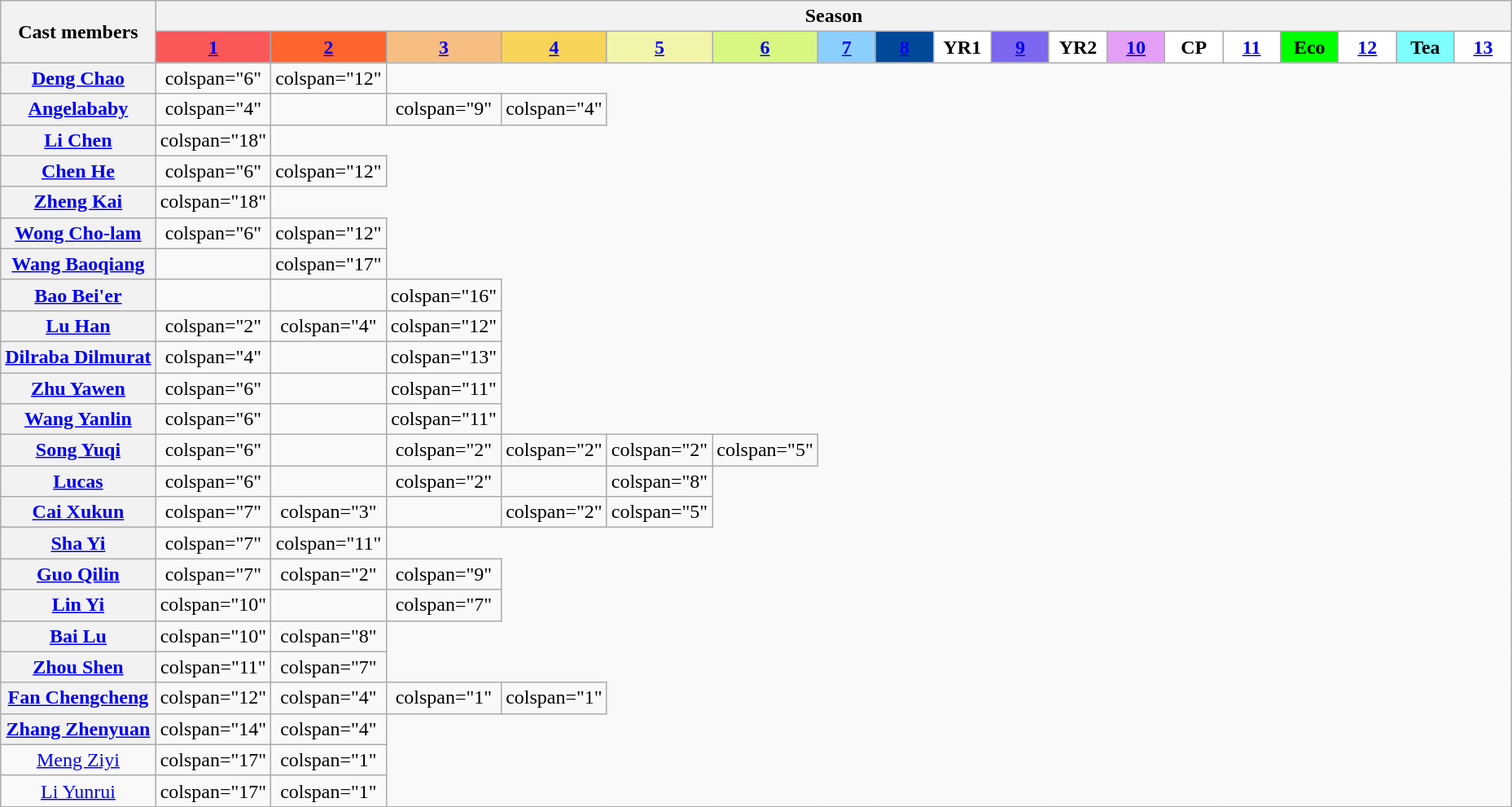<table class="wikitable plainrowheaders" style="text-align:center">
<tr>
<th rowspan="2" scope="col">Cast members</th>
<th colspan="18" scope="col">Season</th>
</tr>
<tr>
<th scope="col" style="background:#FA5858; width:2.5em"><a href='#'><span>1</span></a></th>
<th scope="col" style="background:#FE642E; width:2.5em"><a href='#'><span>2</span></a></th>
<th scope="col" style="background:#F7BE81; width:2.5em"><a href='#'>3</a></th>
<th scope="col" style="background:#F7D358; width:2.5em"><a href='#'>4</a></th>
<th scope="col" style="background:#F2F5A9; width:2.5em"><a href='#'>5</a></th>
<th scope="col" style="background:#D8F781; width:2.5em"><a href='#'>6</a></th>
<th scope="col" style="background:#8BCFFF; width:2.5em"><a href='#'>7</a></th>
<th scope="col" style="background:#004999; width:2.5em"><a href='#'>8</a></th>
<th scope="col" style="background:white; width:2.5em">YR1</th>
<th scope="col" style="background:#7B68EE; width:2.5em"><a href='#'>9</a></th>
<th scope="col" style="background:white; width:2.5em">YR2</th>
<th scope="col" style="background:#E39FF6; width:2.5em"><a href='#'>10</a></th>
<th scope="col" style="background:white; width:2.5em">CP</th>
<th scope="col" style="background:white; width:2.5em"><a href='#'>11</a></th>
<th scope="col" style="background:#00FF00; width:2.5em">Eco</th>
<th scope="col" style="background:white; width:2.5em"><a href='#'>12</a></th>
<th scope="col" style="background:#7DFFFF; width:2.5em">Tea</th>
<th scope="col" style="background:white; width:2.5em"><a href='#'>13</a></th>
</tr>
<tr>
<th scope="row"><a href='#'>Deng Chao</a></th>
<td>colspan="6" </td>
<td>colspan="12" </td>
</tr>
<tr>
<th scope="row"><a href='#'>Angelababy</a></th>
<td>colspan="4" </td>
<td></td>
<td>colspan="9" </td>
<td>colspan="4" </td>
</tr>
<tr>
<th scope="row"><a href='#'>Li Chen</a></th>
<td>colspan="18" </td>
</tr>
<tr>
<th scope="row"><a href='#'>Chen He</a></th>
<td>colspan="6" </td>
<td>colspan="12" </td>
</tr>
<tr>
<th scope="row"><a href='#'>Zheng Kai</a></th>
<td>colspan="18" </td>
</tr>
<tr>
<th scope="row"><a href='#'>Wong Cho-lam</a></th>
<td>colspan="6" </td>
<td>colspan="12" </td>
</tr>
<tr>
<th scope="row"><a href='#'>Wang Baoqiang</a></th>
<td></td>
<td>colspan="17" </td>
</tr>
<tr>
<th scope="row"><a href='#'>Bao Bei'er</a></th>
<td></td>
<td></td>
<td>colspan="16" </td>
</tr>
<tr>
<th scope="row"><a href='#'>Lu Han</a></th>
<td>colspan="2" </td>
<td>colspan="4" </td>
<td>colspan="12" </td>
</tr>
<tr>
<th scope="row"><a href='#'>Dilraba Dilmurat</a></th>
<td>colspan="4" </td>
<td></td>
<td>colspan="13" </td>
</tr>
<tr>
<th scope="row"><a href='#'>Zhu Yawen</a></th>
<td>colspan="6" </td>
<td></td>
<td>colspan="11" </td>
</tr>
<tr>
<th scope="row"><a href='#'>Wang Yanlin</a></th>
<td>colspan="6" </td>
<td></td>
<td>colspan="11" </td>
</tr>
<tr>
<th scope="row"><a href='#'>Song Yuqi</a></th>
<td>colspan="6" </td>
<td></td>
<td>colspan="2" </td>
<td>colspan="2" </td>
<td>colspan="2" </td>
<td>colspan="5" </td>
</tr>
<tr>
<th scope="row"><a href='#'>Lucas</a></th>
<td>colspan="6" </td>
<td></td>
<td>colspan="2" </td>
<td></td>
<td>colspan="8" </td>
</tr>
<tr>
<th scope="row"><a href='#'>Cai Xukun</a></th>
<td>colspan="7" </td>
<td>colspan="3" </td>
<td></td>
<td>colspan="2" </td>
<td>colspan="5" </td>
</tr>
<tr>
<th scope="row"><a href='#'>Sha Yi</a></th>
<td>colspan="7" </td>
<td>colspan="11" </td>
</tr>
<tr>
<th scope="row"><a href='#'>Guo Qilin</a></th>
<td>colspan="7" </td>
<td>colspan="2" </td>
<td>colspan="9" </td>
</tr>
<tr>
<th scope="row"><a href='#'>Lin Yi</a></th>
<td>colspan="10" </td>
<td></td>
<td>colspan="7" </td>
</tr>
<tr>
<th scope="row"><a href='#'>Bai Lu</a></th>
<td>colspan="10" </td>
<td>colspan="8" </td>
</tr>
<tr>
<th scope="row"><a href='#'>Zhou Shen</a></th>
<td>colspan="11" </td>
<td>colspan="7" </td>
</tr>
<tr>
<th scope="row"><a href='#'>Fan Chengcheng</a></th>
<td>colspan="12" </td>
<td>colspan="4" </td>
<td>colspan="1" </td>
<td>colspan="1" </td>
</tr>
<tr>
<th scope="row"><a href='#'>Zhang Zhenyuan</a></th>
<td>colspan="14" </td>
<td>colspan="4" </td>
</tr>
<tr>
<td ! scope="row"><a href='#'>Meng Ziyi</a></td>
<td>colspan="17" </td>
<td>colspan="1" </td>
</tr>
<tr>
<td ! scope="row"><a href='#'>Li Yunrui</a></td>
<td>colspan="17" </td>
<td>colspan="1" </td>
</tr>
</table>
